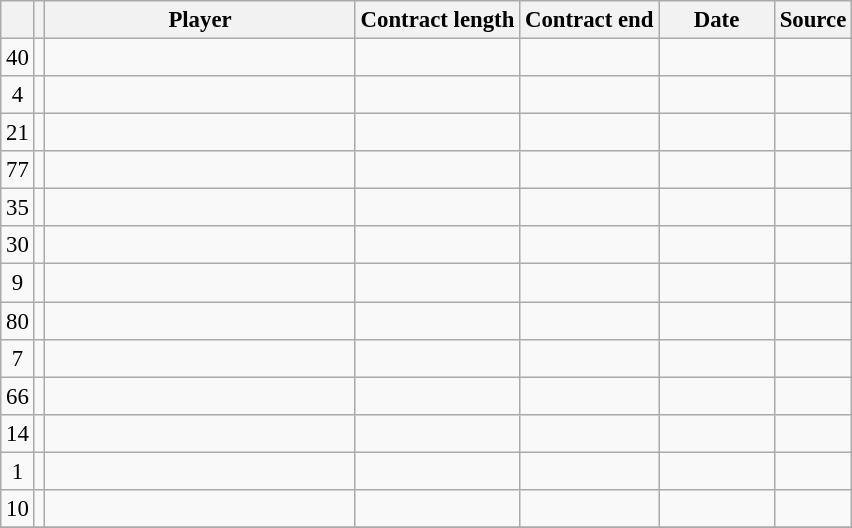<table class="wikitable plainrowheaders sortable" style="font-size:95%">
<tr>
<th></th>
<th></th>
<th scope="col" style="width:200px;"><strong>Player</strong></th>
<th><strong>Contract length</strong></th>
<th><strong>Contract end</strong></th>
<th scope="col" style="width:70px;"><strong>Date</strong></th>
<th><strong>Source</strong></th>
</tr>
<tr>
<td align=center>40</td>
<td align=center></td>
<td></td>
<td align=center></td>
<td align=center></td>
<td align=center></td>
<td align=center></td>
</tr>
<tr>
<td align=center>4</td>
<td align=center></td>
<td></td>
<td align=center></td>
<td align=center></td>
<td align=center></td>
<td align=center></td>
</tr>
<tr>
<td align=center>21</td>
<td align=center></td>
<td></td>
<td align=center></td>
<td align=center></td>
<td align=center></td>
<td align=center></td>
</tr>
<tr>
<td align=center>77</td>
<td align=center></td>
<td></td>
<td align=center></td>
<td align=center></td>
<td align=center></td>
<td align=center></td>
</tr>
<tr>
<td align=center>35</td>
<td align=center></td>
<td></td>
<td align=center></td>
<td align=center></td>
<td align=center></td>
<td align=center></td>
</tr>
<tr>
<td align=center>30</td>
<td align=center></td>
<td></td>
<td align=center></td>
<td align=center></td>
<td align=center></td>
<td align=center></td>
</tr>
<tr>
<td align=center>9</td>
<td align=center></td>
<td></td>
<td align=center></td>
<td align=center></td>
<td align=center></td>
<td align=center></td>
</tr>
<tr>
<td align=center>80</td>
<td align=center></td>
<td></td>
<td align=center></td>
<td align=center></td>
<td align=center></td>
<td align=center></td>
</tr>
<tr>
<td align=center>7</td>
<td align=center></td>
<td></td>
<td align=center></td>
<td align=center></td>
<td align=center></td>
<td align=center></td>
</tr>
<tr>
<td align=center>66</td>
<td align=center></td>
<td></td>
<td align=center></td>
<td align=center></td>
<td align=center></td>
<td align=center></td>
</tr>
<tr>
<td align=center>14</td>
<td align=center></td>
<td></td>
<td align=center></td>
<td align=center></td>
<td align=center></td>
<td align=center></td>
</tr>
<tr>
<td align=center>1</td>
<td align=center></td>
<td></td>
<td align=center></td>
<td align=center></td>
<td align=center></td>
<td align=center></td>
</tr>
<tr>
<td align=center>10</td>
<td align=center></td>
<td></td>
<td align=center></td>
<td align=center></td>
<td align=center></td>
<td align=center></td>
</tr>
<tr>
</tr>
</table>
